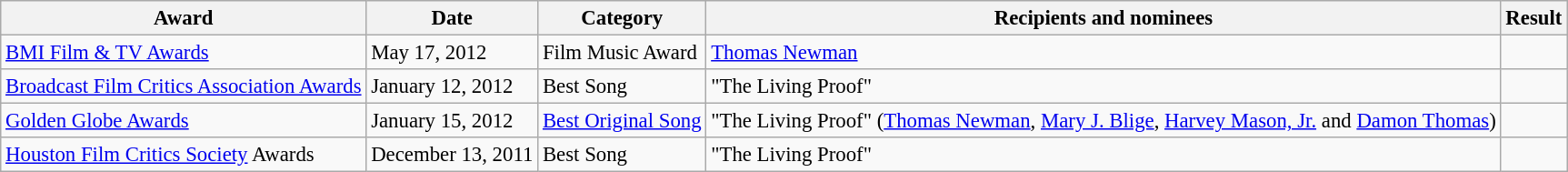<table class="wikitable" style="font-size: 95%;">
<tr>
<th>Award</th>
<th>Date</th>
<th>Category</th>
<th>Recipients and nominees</th>
<th>Result</th>
</tr>
<tr>
<td><a href='#'>BMI Film & TV Awards</a></td>
<td>May 17, 2012</td>
<td>Film Music Award</td>
<td><a href='#'>Thomas Newman</a></td>
<td></td>
</tr>
<tr>
<td><a href='#'>Broadcast Film Critics Association Awards</a></td>
<td>January 12, 2012</td>
<td>Best Song</td>
<td>"The Living Proof"</td>
<td></td>
</tr>
<tr>
<td><a href='#'>Golden Globe Awards</a></td>
<td>January 15, 2012</td>
<td><a href='#'>Best Original Song</a></td>
<td>"The Living Proof" (<a href='#'>Thomas Newman</a>, <a href='#'>Mary J. Blige</a>, <a href='#'>Harvey Mason, Jr.</a> and <a href='#'>Damon Thomas</a>)</td>
<td></td>
</tr>
<tr>
<td><a href='#'>Houston Film Critics Society</a> Awards</td>
<td>December 13, 2011</td>
<td>Best Song</td>
<td>"The Living Proof"</td>
<td></td>
</tr>
</table>
